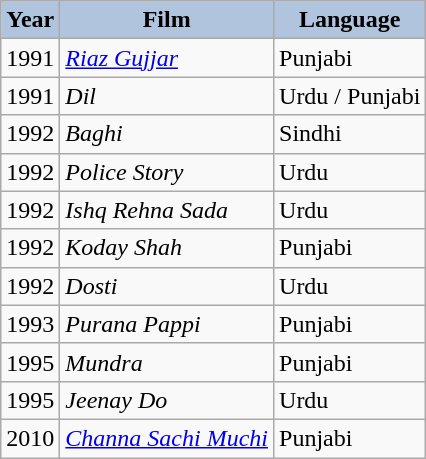<table class="wikitable sortable plainrowheaders">
<tr>
<th style="background:#B0C4DE;">Year</th>
<th style="background:#B0C4DE;">Film</th>
<th style="background:#B0C4DE;">Language</th>
</tr>
<tr>
<td>1991</td>
<td><em><a href='#'>Riaz Gujjar</a></em></td>
<td>Punjabi</td>
</tr>
<tr>
<td>1991</td>
<td><em>Dil</em></td>
<td>Urdu / Punjabi</td>
</tr>
<tr>
<td>1992</td>
<td><em>Baghi</em></td>
<td>Sindhi</td>
</tr>
<tr>
<td>1992</td>
<td><em>Police Story</em></td>
<td>Urdu</td>
</tr>
<tr>
<td>1992</td>
<td><em>Ishq Rehna Sada</em></td>
<td>Urdu</td>
</tr>
<tr>
<td>1992</td>
<td><em>Koday Shah</em></td>
<td>Punjabi</td>
</tr>
<tr>
<td>1992</td>
<td><em>Dosti</em></td>
<td>Urdu</td>
</tr>
<tr>
<td>1993</td>
<td><em>Purana Pappi</em></td>
<td>Punjabi</td>
</tr>
<tr>
<td>1995</td>
<td><em>Mundra</em></td>
<td>Punjabi</td>
</tr>
<tr>
<td>1995</td>
<td><em>Jeenay Do</em></td>
<td>Urdu</td>
</tr>
<tr>
<td>2010</td>
<td><em><a href='#'>Channa Sachi Muchi</a></em></td>
<td>Punjabi</td>
</tr>
</table>
